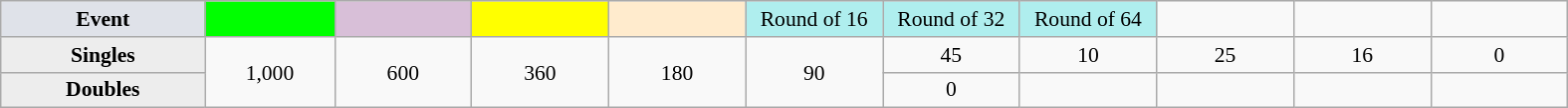<table class=wikitable style=font-size:90%;text-align:center>
<tr>
<td style="width:130px; background:#dfe2e9;"><strong>Event</strong></td>
<td style="width:80px; background:lime;"></td>
<td style="width:85px; background:thistle;"></td>
<td style="width:85px; background:#ff0;"></td>
<td style="width:85px; background:#ffebcd;"></td>
<td style="width:85px; background:#afeeee;">Round of 16</td>
<td style="width:85px; background:#afeeee;">Round of 32</td>
<td style="width:85px; background:#afeeee;">Round of 64</td>
<td width=85></td>
<td width=85></td>
<td width=85></td>
</tr>
<tr>
<th style="background:#ededed;">Singles</th>
<td rowspan=2>1,000</td>
<td rowspan=2>600</td>
<td rowspan=2>360</td>
<td rowspan=2>180</td>
<td rowspan=2>90</td>
<td>45</td>
<td>10</td>
<td>25</td>
<td>16</td>
<td>0</td>
</tr>
<tr>
<th style="background:#ededed;">Doubles</th>
<td>0</td>
<td></td>
<td></td>
<td></td>
<td></td>
</tr>
</table>
